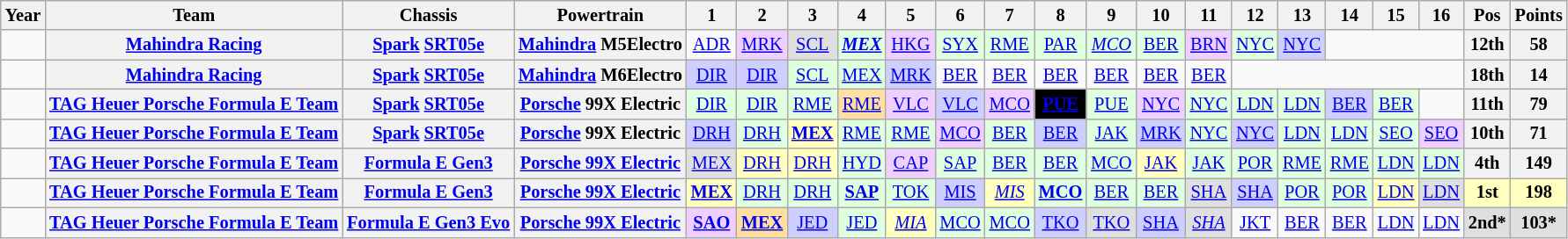<table class="wikitable" style="text-align:center; font-size:85%">
<tr>
<th>Year</th>
<th>Team</th>
<th>Chassis</th>
<th>Powertrain</th>
<th>1</th>
<th>2</th>
<th>3</th>
<th>4</th>
<th>5</th>
<th>6</th>
<th>7</th>
<th>8</th>
<th>9</th>
<th>10</th>
<th>11</th>
<th>12</th>
<th>13</th>
<th>14</th>
<th>15</th>
<th>16</th>
<th>Pos</th>
<th>Points</th>
</tr>
<tr>
<td nowrap></td>
<th nowrap><a href='#'>Mahindra Racing</a></th>
<th nowrap><a href='#'>Spark</a> <a href='#'>SRT05e</a></th>
<th nowrap><a href='#'>Mahindra</a> M5Electro</th>
<td><a href='#'>ADR</a></td>
<td style="background:#EFCFFF;"><a href='#'>MRK</a><br></td>
<td style="background:#DFDFDF;"><a href='#'>SCL</a><br></td>
<td style="background:#DFFFDF;"><strong><em><a href='#'>MEX</a></em></strong><br></td>
<td style="background:#EFCFFF;"><a href='#'>HKG</a><br></td>
<td style="background:#DFFFDF;"><a href='#'>SYX</a><br></td>
<td style="background:#DFFFDF;"><a href='#'>RME</a><br></td>
<td style="background:#DFFFDF;"><a href='#'>PAR</a><br></td>
<td style="background:#DFFFDF;"><em><a href='#'>MCO</a></em><br></td>
<td style="background:#DFFFDF;"><a href='#'>BER</a><br></td>
<td style="background:#EFCFFF;"><a href='#'>BRN</a><br></td>
<td style="background:#DFFFDF;"><a href='#'>NYC</a><br></td>
<td style="background:#CFCFFF;"><a href='#'>NYC</a><br></td>
<td colspan=3></td>
<th>12th</th>
<th>58</th>
</tr>
<tr>
<td nowrap></td>
<th nowrap><a href='#'>Mahindra Racing</a></th>
<th nowrap><a href='#'>Spark</a> <a href='#'>SRT05e</a></th>
<th nowrap><a href='#'>Mahindra</a> M6Electro</th>
<td style="background:#CFCFFF;"><a href='#'>DIR</a><br></td>
<td style="background:#CFCFFF;"><a href='#'>DIR</a><br></td>
<td style="background:#DFFFDF;"><a href='#'>SCL</a><br></td>
<td style="background:#DFFFDF;"><a href='#'>MEX</a><br></td>
<td style="background:#CFCFFF;"><a href='#'>MRK</a><br></td>
<td><a href='#'>BER</a></td>
<td><a href='#'>BER</a></td>
<td><a href='#'>BER</a></td>
<td><a href='#'>BER</a></td>
<td><a href='#'>BER</a></td>
<td><a href='#'>BER</a></td>
<td colspan=5></td>
<th>18th</th>
<th>14</th>
</tr>
<tr>
<td nowrap></td>
<th nowrap><a href='#'>TAG Heuer Porsche Formula E Team</a></th>
<th nowrap><a href='#'>Spark</a> <a href='#'>SRT05e</a></th>
<th nowrap><a href='#'>Porsche</a> 99X Electric</th>
<td style="background:#DFFFDF;"><a href='#'>DIR</a><br></td>
<td style="background:#DFFFDF;"><a href='#'>DIR</a><br></td>
<td style="background:#DFFFDF;"><a href='#'>RME</a><br></td>
<td style="background:#FFDF9F;"><a href='#'>RME</a><br></td>
<td style="background:#EFCFFF;"><a href='#'>VLC</a><br></td>
<td style="background:#CFCFFF;"><a href='#'>VLC</a><br></td>
<td style="background:#EFCFFF;"><a href='#'>MCO</a><br></td>
<td style="background:#000000;color:white;"><strong><a href='#'><span>PUE</span></a></strong><br></td>
<td style="background:#DFFFDF;"><a href='#'>PUE</a><br></td>
<td style="background:#EFCFFF;"><a href='#'>NYC</a><br></td>
<td style="background:#DFFFDF;"><a href='#'>NYC</a><br></td>
<td style="background:#DFFFDF;"><a href='#'>LDN</a><br></td>
<td style="background:#DFFFDF;"><a href='#'>LDN</a><br></td>
<td style="background:#CFCFFF;"><a href='#'>BER</a><br></td>
<td style="background:#DFFFDF;"><a href='#'>BER</a><br></td>
<td></td>
<th>11th</th>
<th>79</th>
</tr>
<tr>
<td nowrap></td>
<th nowrap><a href='#'>TAG Heuer Porsche Formula E Team</a></th>
<th nowrap><a href='#'>Spark</a> <a href='#'>SRT05e</a></th>
<th nowrap><a href='#'>Porsche</a> 99X Electric</th>
<td style="background:#CFCFFF;"><a href='#'>DRH</a><br></td>
<td style="background:#DFFFDF;"><a href='#'>DRH</a><br></td>
<td style="background:#FFFFBF;"><strong><a href='#'>MEX</a></strong><br></td>
<td style="background:#DFFFDF;"><a href='#'>RME</a><br></td>
<td style="background:#DFFFDF;"><a href='#'>RME</a><br></td>
<td style="background:#EFCFFF;"><a href='#'>MCO</a><br></td>
<td style="background:#DFFFDF;"><a href='#'>BER</a><br></td>
<td style="background:#CFCFFF;"><a href='#'>BER</a><br></td>
<td style="background:#DFFFDF;"><a href='#'>JAK</a><br></td>
<td style="background:#CFCFFF;"><a href='#'>MRK</a><br></td>
<td style="background:#DFFFDF;"><a href='#'>NYC</a><br></td>
<td style="background:#CFCFFF;"><a href='#'>NYC</a><br></td>
<td style="background:#DFFFDF;"><a href='#'>LDN</a><br></td>
<td style="background:#DFFFDF;"><a href='#'>LDN</a><br></td>
<td style="background:#DFFFDF;"><a href='#'>SEO</a><br></td>
<td style="background:#EFCFFF;"><a href='#'>SEO</a><br></td>
<th>10th</th>
<th>71</th>
</tr>
<tr>
<td nowrap></td>
<th nowrap><a href='#'>TAG Heuer Porsche Formula E Team</a></th>
<th nowrap><a href='#'>Formula E Gen3</a></th>
<th nowrap><a href='#'>Porsche 99X Electric</a></th>
<td style="background:#DFDFDF;"><a href='#'>MEX</a><br></td>
<td style="background:#FFFFBF;"><a href='#'>DRH</a><br></td>
<td style="background:#FFFFBF;"><a href='#'>DRH</a><br></td>
<td style="background:#DFFFDF;"><a href='#'>HYD</a><br></td>
<td style="background:#EFCFFF;"><a href='#'>CAP</a><br></td>
<td style="background:#DFFFDF;"><a href='#'>SAP</a><br></td>
<td style="background:#DFFFDF;"><a href='#'>BER</a><br></td>
<td style="background:#DFFFDF;"><a href='#'>BER</a><br></td>
<td style="background:#dfffdf;"><a href='#'>MCO</a><br></td>
<td style="background:#FFFFBF;"><a href='#'>JAK</a><br></td>
<td style="background:#DFFFDF;"><a href='#'>JAK</a><br></td>
<td style="background:#DFFFDF;"><a href='#'>POR</a><br></td>
<td style="background:#DFFFDF;"><a href='#'>RME</a><br></td>
<td style="background:#DFFFDF;"><a href='#'>RME</a><br></td>
<td style="background:#DFFFDF;"><a href='#'>LDN</a><br></td>
<td style="background:#DFFFDF;"><a href='#'>LDN</a><br></td>
<th>4th</th>
<th>149</th>
</tr>
<tr>
<td nowrap></td>
<th nowrap><a href='#'>TAG Heuer Porsche Formula E Team</a></th>
<th nowrap><a href='#'>Formula E Gen3</a></th>
<th nowrap><a href='#'>Porsche 99X Electric</a></th>
<td style="background:#ffffbf;"><strong><a href='#'>MEX</a></strong><br></td>
<td style="background:#dfffdf;"><a href='#'>DRH</a><br></td>
<td style="background:#dfffdf;"><a href='#'>DRH</a><br></td>
<td style="background:#dfffdf;"><strong><a href='#'>SAP</a></strong><br></td>
<td style="background:#dfffdf;"><a href='#'>TOK</a><br></td>
<td style="background:#cfcfff;"><a href='#'>MIS</a><br></td>
<td style="background:#ffffbf;"><em><a href='#'>MIS</a></em><br></td>
<td style="background:#dfffdf;"><strong><a href='#'>MCO</a></strong><br></td>
<td style="background:#dfffdf;"><a href='#'>BER</a><br></td>
<td style="background:#dfffdf;"><a href='#'>BER</a><br></td>
<td style="background:#dfdfdf;"><a href='#'>SHA</a><br></td>
<td style="background:#cfcfff;"><a href='#'>SHA</a><br></td>
<td style="background:#dfffdf;"><a href='#'>POR</a><br></td>
<td style="background:#dfffdf;"><a href='#'>POR</a><br></td>
<td style="background:#ffffbf;"><a href='#'>LDN</a><br></td>
<td style="background:#dfdfdf;"><a href='#'>LDN</a><br></td>
<th style="background:#ffffbf;">1st</th>
<th style="background:#ffffbf;">198</th>
</tr>
<tr>
<td nowrap></td>
<th nowrap><a href='#'>TAG Heuer Porsche Formula E Team</a></th>
<th nowrap><a href='#'>Formula E Gen3 Evo</a></th>
<th nowrap><a href='#'>Porsche 99X Electric</a></th>
<td style="background:#EFCFFF;"><strong><a href='#'>SAO</a></strong><br></td>
<td style="background:#FFDF9F;"><strong><a href='#'>MEX</a></strong><br></td>
<td style="background:#CFCFFF;"><a href='#'>JED</a><br></td>
<td style="background:#DFFFDF;"><a href='#'>JED</a><br></td>
<td style="background:#FFFFBF;"><em><a href='#'>MIA</a></em><br></td>
<td style="background:#DFFFDF;"><a href='#'>MCO</a><br></td>
<td style="background:#DFFFDF;"><a href='#'>MCO</a><br></td>
<td style="background:#CFCFFF;"><a href='#'>TKO</a> <br> </td>
<td style="background:#dfdfdf;"><a href='#'>TKO</a><br></td>
<td style="background:#CFCFFF;"><a href='#'>SHA</a><br></td>
<td style="background:#DFDFDF;"><em><a href='#'>SHA</a></em><br></td>
<td><a href='#'>JKT</a></td>
<td><a href='#'>BER</a></td>
<td><a href='#'>BER</a></td>
<td><a href='#'>LDN</a></td>
<td><a href='#'>LDN</a></td>
<th style="background:#dfdfdf;">2nd*</th>
<th style="background:#dfdfdf;">103*</th>
</tr>
</table>
